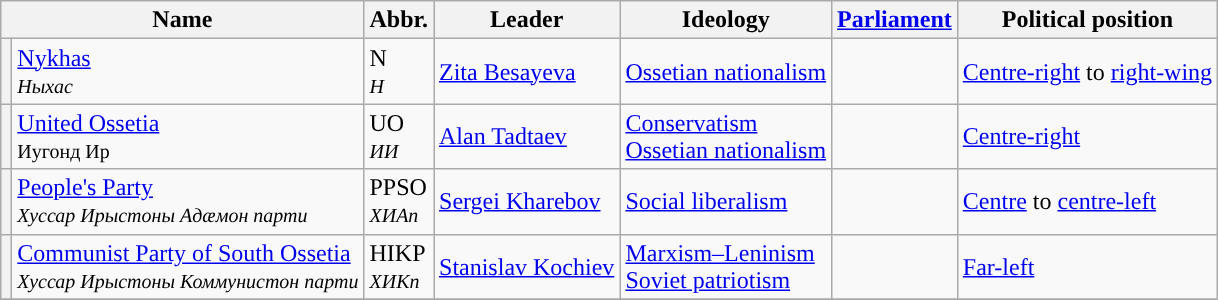<table class="wikitable sortable">
<tr ">
<th colspan=2>Name</th>
<th>Abbr.</th>
<th>Leader</th>
<th>Ideology</th>
<th><a href='#'>Parliament</a></th>
<th>Political position</th>
</tr>
<tr>
<th style="background-color: "></th>
<td><a href='#'>Nykhas</a><br><small><em>Ныхас</em></small></td>
<td>N<br><small><em>Н</em></small></td>
<td><a href='#'>Zita Besayeva</a></td>
<td><a href='#'>Ossetian nationalism</a></td>
<td></td>
<td><a href='#'>Centre-right</a> to <a href='#'>right-wing</a></td>
</tr>
<tr>
<th style="background-color: "></th>
<td><a href='#'>United Ossetia</a> <br><small>Иугонд Ир</small></td>
<td>UO<br><small><em>ИИ</em></small></td>
<td><a href='#'>Alan Tadtaev</a></td>
<td><a href='#'>Conservatism</a><br><a href='#'>Ossetian nationalism</a></td>
<td></td>
<td><a href='#'>Centre-right</a></td>
</tr>
<tr>
<th style="background-color: "></th>
<td><a href='#'>People's Party</a><br><small><em>Хуссар Ирыстоны Адӕмон парти</em></small></td>
<td>PPSO<br><small><em>ХИАп</em></small></td>
<td><a href='#'>Sergei Kharebov</a></td>
<td><a href='#'>Social liberalism</a></td>
<td></td>
<td><a href='#'>Centre</a> to <a href='#'>centre-left</a></td>
</tr>
<tr>
<th style="background-color: "></th>
<td><a href='#'>Communist Party of South Ossetia</a><br><small><em>Хуссар Ирыстоны Коммунистон парти</em></small></td>
<td>HIKP<br><small><em>ХИКп</em></small></td>
<td><a href='#'>Stanislav Kochiev</a></td>
<td><a href='#'>Marxism–Leninism</a><br><a href='#'>Soviet patriotism</a></td>
<td></td>
<td><a href='#'>Far-left</a></td>
</tr>
<tr>
</tr>
</table>
